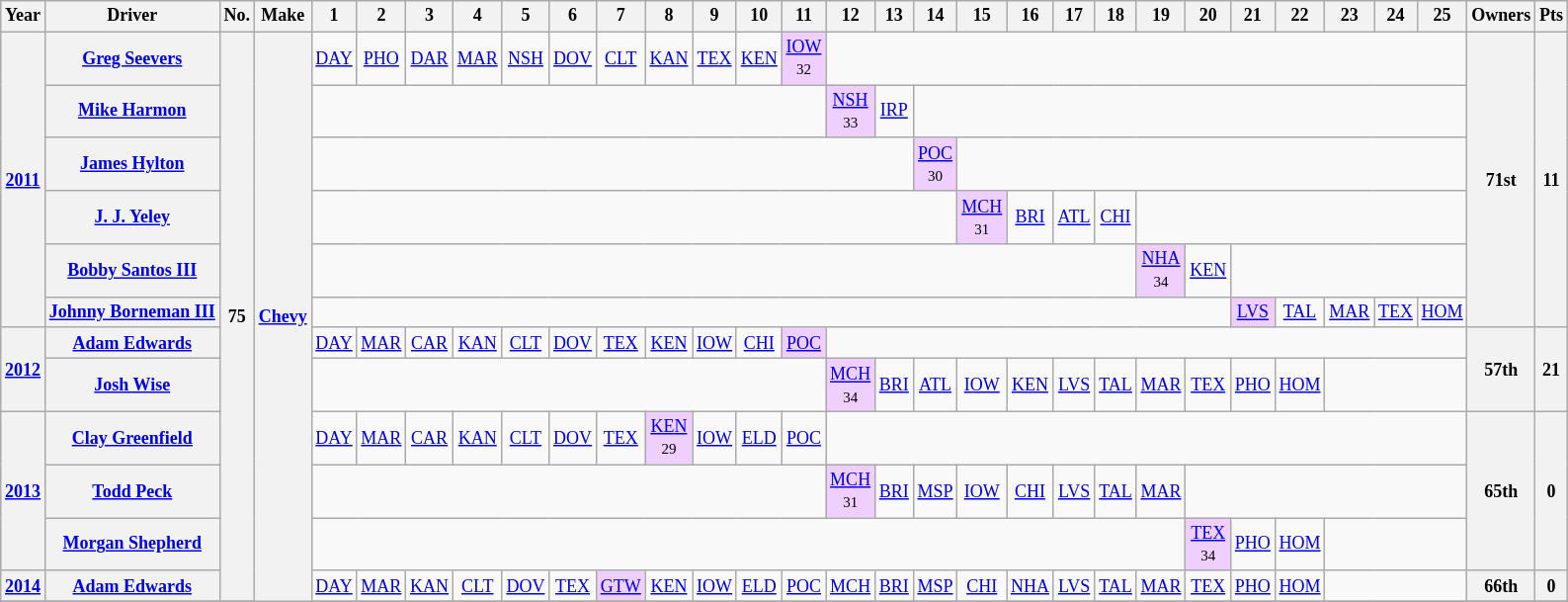<table class="wikitable" style="text-align:center; font-size:75%">
<tr>
<th>Year</th>
<th>Driver</th>
<th>No.</th>
<th>Make</th>
<th>1</th>
<th>2</th>
<th>3</th>
<th>4</th>
<th>5</th>
<th>6</th>
<th>7</th>
<th>8</th>
<th>9</th>
<th>10</th>
<th>11</th>
<th>12</th>
<th>13</th>
<th>14</th>
<th>15</th>
<th>16</th>
<th>17</th>
<th>18</th>
<th>19</th>
<th>20</th>
<th>21</th>
<th>22</th>
<th>23</th>
<th>24</th>
<th>25</th>
<th>Owners</th>
<th>Pts</th>
</tr>
<tr>
<th rowspan=6><a href='#'>2011</a></th>
<th><a href='#'>Greg Seevers</a></th>
<th rowspan=12>75</th>
<th rowspan=16><a href='#'>Chevy</a></th>
<td><a href='#'>DAY</a></td>
<td><a href='#'>PHO</a></td>
<td><a href='#'>DAR</a></td>
<td><a href='#'>MAR</a></td>
<td><a href='#'>NSH</a></td>
<td><a href='#'>DOV</a></td>
<td><a href='#'>CLT</a></td>
<td><a href='#'>KAN</a></td>
<td><a href='#'>TEX</a></td>
<td><a href='#'>KEN</a></td>
<td style="background:#EFCFFF;"><a href='#'>IOW</a> <br><small>32</small></td>
<td colspan=14></td>
<th rowspan=6>71st</th>
<th rowspan=6>11</th>
</tr>
<tr>
<th><a href='#'>Mike Harmon</a></th>
<td colspan=11></td>
<td style="background:#EFCFFF;"><a href='#'>NSH</a><br><small>33</small></td>
<td><a href='#'>IRP</a></td>
<td colspan=12></td>
</tr>
<tr>
<th><a href='#'>James Hylton</a></th>
<td colspan=13></td>
<td style="background:#EFCFFF;"><a href='#'>POC</a><br><small>30</small></td>
<td colspan=11></td>
</tr>
<tr>
<th><a href='#'>J. J. Yeley</a></th>
<td colspan=14></td>
<td style="background:#EFCFFF;"><a href='#'>MCH</a><br><small>31</small></td>
<td><a href='#'>BRI</a></td>
<td><a href='#'>ATL</a></td>
<td><a href='#'>CHI</a></td>
<td colspan=7></td>
</tr>
<tr>
<th><a href='#'>Bobby Santos III</a></th>
<td colspan=18></td>
<td style="background:#EFCFFF;"><a href='#'>NHA</a><br><small>34</small></td>
<td><a href='#'>KEN</a></td>
<td colspan=5></td>
</tr>
<tr>
<th><a href='#'>Johnny Borneman III</a></th>
<td colspan=20></td>
<td style="background:#EFCFFF;"><a href='#'>LVS</a><br></td>
<td><a href='#'>TAL</a></td>
<td><a href='#'>MAR</a></td>
<td><a href='#'>TEX</a></td>
<td><a href='#'>HOM</a></td>
</tr>
<tr>
<th rowspan=2><a href='#'>2012</a></th>
<th><a href='#'>Adam Edwards</a></th>
<td><a href='#'>DAY</a></td>
<td><a href='#'>MAR</a></td>
<td><a href='#'>CAR</a></td>
<td><a href='#'>KAN</a></td>
<td><a href='#'>CLT</a></td>
<td><a href='#'>DOV</a></td>
<td><a href='#'>TEX</a></td>
<td><a href='#'>KEN</a></td>
<td><a href='#'>IOW</a></td>
<td><a href='#'>CHI</a></td>
<td style="background:#EFCFFF;"><a href='#'>POC</a><br></td>
<td colspan=14></td>
<th rowspan=2>57th</th>
<th rowspan=2>21</th>
</tr>
<tr>
<th><a href='#'>Josh Wise</a></th>
<td colspan=11></td>
<td style="background:#EFCFFF;"><a href='#'>MCH</a><br><small>34</small></td>
<td><a href='#'>BRI</a></td>
<td><a href='#'>ATL</a></td>
<td><a href='#'>IOW</a></td>
<td><a href='#'>KEN</a></td>
<td><a href='#'>LVS</a></td>
<td><a href='#'>TAL</a></td>
<td><a href='#'>MAR</a></td>
<td><a href='#'>TEX</a></td>
<td><a href='#'>PHO</a></td>
<td><a href='#'>HOM</a></td>
<td colspan=3></td>
</tr>
<tr>
<th rowspan=3><a href='#'>2013</a></th>
<th><a href='#'>Clay Greenfield</a></th>
<td><a href='#'>DAY</a></td>
<td><a href='#'>MAR</a></td>
<td><a href='#'>CAR</a></td>
<td><a href='#'>KAN</a></td>
<td><a href='#'>CLT</a></td>
<td><a href='#'>DOV</a></td>
<td><a href='#'>TEX</a></td>
<td style="background:#EFCFFF;"><a href='#'>KEN</a><br><small>29</small></td>
<td><a href='#'>IOW</a></td>
<td><a href='#'>ELD</a></td>
<td><a href='#'>POC</a></td>
<td colspan=14></td>
<th rowspan=3>65th</th>
<th rowspan=3>0</th>
</tr>
<tr>
<th><a href='#'>Todd Peck</a></th>
<td colspan=11></td>
<td style="background:#EFCFFF;"><a href='#'>MCH</a><br><small>31</small></td>
<td><a href='#'>BRI</a></td>
<td><a href='#'>MSP</a></td>
<td><a href='#'>IOW</a></td>
<td><a href='#'>CHI</a></td>
<td><a href='#'>LVS</a></td>
<td><a href='#'>TAL</a></td>
<td><a href='#'>MAR</a></td>
<td colspan=6></td>
</tr>
<tr>
<th><a href='#'>Morgan Shepherd</a></th>
<td colspan=19></td>
<td style="background:#EFCFFF;"><a href='#'>TEX</a><br><small>34</small></td>
<td><a href='#'>PHO</a></td>
<td><a href='#'>HOM</a></td>
<td colspan=3></td>
</tr>
<tr>
<th><a href='#'>2014</a></th>
<th><a href='#'>Adam Edwards</a></th>
<td><a href='#'>DAY</a></td>
<td><a href='#'>MAR</a></td>
<td><a href='#'>KAN</a></td>
<td><a href='#'>CLT</a></td>
<td><a href='#'>DOV</a></td>
<td><a href='#'>TEX</a></td>
<td style="background:#EFCFFF;"><a href='#'>GTW</a><br></td>
<td><a href='#'>KEN</a></td>
<td><a href='#'>IOW</a></td>
<td><a href='#'>ELD</a></td>
<td><a href='#'>POC</a></td>
<td><a href='#'>MCH</a></td>
<td><a href='#'>BRI</a></td>
<td><a href='#'>MSP</a></td>
<td><a href='#'>CHI</a></td>
<td><a href='#'>NHA</a></td>
<td><a href='#'>LVS</a></td>
<td><a href='#'>TAL</a></td>
<td><a href='#'>MAR</a></td>
<td><a href='#'>TEX</a></td>
<td><a href='#'>PHO</a></td>
<td><a href='#'>HOM</a></td>
<td colspan=3></td>
<th>66th</th>
<th>0</th>
</tr>
<tr>
</tr>
</table>
